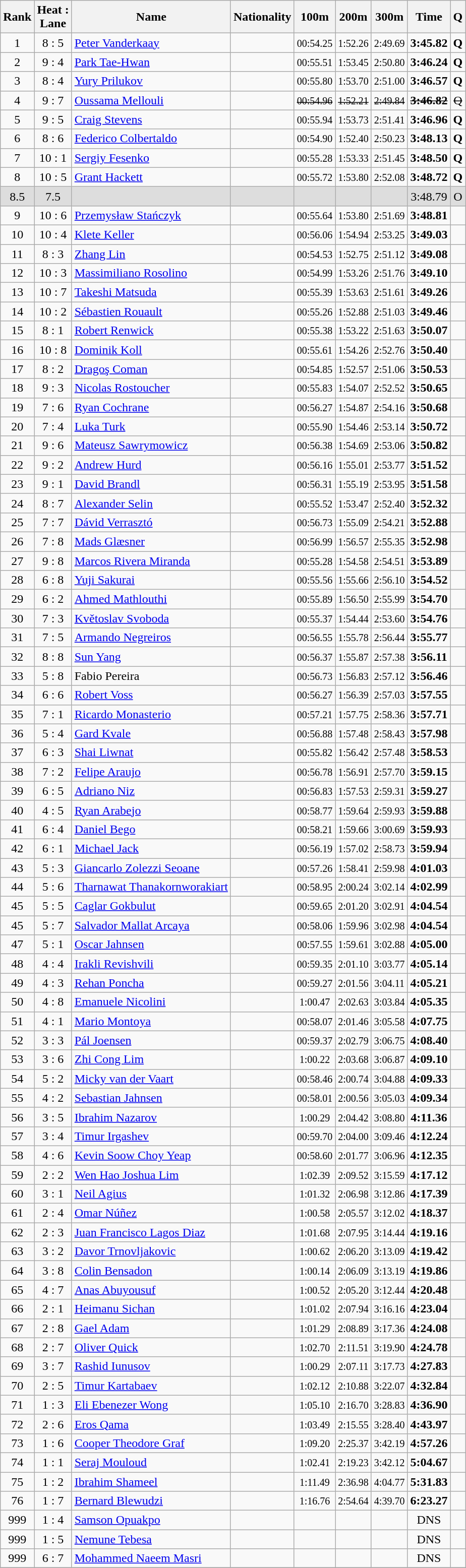<table class="wikitable sortable" style="text-align:center">
<tr>
<th>Rank</th>
<th>Heat :<br> Lane</th>
<th>Name</th>
<th>Nationality</th>
<th>100m</th>
<th>200m</th>
<th>300m</th>
<th>Time</th>
<th>Q</th>
</tr>
<tr>
<td>1</td>
<td>8 : 5</td>
<td align=left><a href='#'>Peter Vanderkaay</a></td>
<td align=left></td>
<td><small><span>00:</span>54.25</small></td>
<td><small>1:52.26</small></td>
<td><small>2:49.69</small></td>
<td><strong>3:45.82</strong></td>
<td><strong>Q</strong></td>
</tr>
<tr>
<td>2</td>
<td>9 : 4</td>
<td align=left><a href='#'>Park Tae-Hwan</a></td>
<td align=left></td>
<td><small><span>00:</span>55.51</small></td>
<td><small>1:53.45</small></td>
<td><small>2:50.80</small></td>
<td><strong>3:46.24</strong></td>
<td><strong>Q</strong></td>
</tr>
<tr>
<td>3</td>
<td>8 : 4</td>
<td align=left><a href='#'>Yury Prilukov</a></td>
<td align=left></td>
<td><small><span>00:</span>55.80</small></td>
<td><small>1:53.70</small></td>
<td><small>2:51.00</small></td>
<td><strong>3:46.57</strong></td>
<td><strong>Q</strong></td>
</tr>
<tr>
<td>4</td>
<td>9 : 7</td>
<td align=left><a href='#'>Oussama Mellouli</a></td>
<td align=left></td>
<td><s><small><span>00:</span>54.96</small></s></td>
<td><s><small>1:52.21</small></s></td>
<td><s><small>2:49.84</small></s></td>
<td><s><strong>3:46.82</strong></s></td>
<td><s>Q</s></td>
</tr>
<tr>
<td>5</td>
<td>9 : 5</td>
<td align=left><a href='#'>Craig Stevens</a></td>
<td align=left></td>
<td><small><span>00:</span>55.94</small></td>
<td><small>1:53.73</small></td>
<td><small>2:51.41</small></td>
<td><strong>3:46.96</strong></td>
<td><strong>Q</strong></td>
</tr>
<tr>
<td>6</td>
<td>8 : 6</td>
<td align=left><a href='#'>Federico Colbertaldo</a></td>
<td align=left></td>
<td><small><span>00:</span>54.90</small></td>
<td><small>1:52.40</small></td>
<td><small>2:50.23</small></td>
<td><strong>3:48.13</strong></td>
<td><strong>Q</strong></td>
</tr>
<tr>
<td>7</td>
<td>10 : 1</td>
<td align=left><a href='#'>Sergiy Fesenko</a></td>
<td align=left></td>
<td><small><span>00:</span>55.28</small></td>
<td><small>1:53.33</small></td>
<td><small>2:51.45</small></td>
<td><strong>3:48.50</strong></td>
<td><strong>Q</strong></td>
</tr>
<tr>
<td>8</td>
<td>10 : 5</td>
<td align=left><a href='#'>Grant Hackett</a></td>
<td align=left></td>
<td><small><span>00:</span>55.72</small></td>
<td><small>1:53.80</small></td>
<td><small>2:52.08</small></td>
<td><strong>3:48.72</strong></td>
<td><strong>Q</strong></td>
</tr>
<tr bgcolor=#DDDDDD>
<td><span>8.5</span></td>
<td><span>7.5</span></td>
<td></td>
<td></td>
<td></td>
<td></td>
<td></td>
<td><span>3:48.79</span></td>
<td><span>O</span></td>
</tr>
<tr>
<td>9</td>
<td>10 : 6</td>
<td align=left><a href='#'>Przemysław Stańczyk</a></td>
<td align=left></td>
<td><small><span>00:</span>55.64</small></td>
<td><small>1:53.80</small></td>
<td><small>2:51.69</small></td>
<td><strong>3:48.81</strong></td>
<td></td>
</tr>
<tr>
<td>10</td>
<td>10 : 4</td>
<td align=left><a href='#'>Klete Keller</a></td>
<td align=left></td>
<td><small><span>00:</span>56.06</small></td>
<td><small>1:54.94</small></td>
<td><small>2:53.25</small></td>
<td><strong>3:49.03</strong></td>
<td></td>
</tr>
<tr>
<td>11</td>
<td>8 : 3</td>
<td align=left><a href='#'>Zhang Lin</a></td>
<td align=left></td>
<td><small><span>00:</span>54.53</small></td>
<td><small>1:52.75</small></td>
<td><small>2:51.12</small></td>
<td><strong>3:49.08</strong></td>
<td></td>
</tr>
<tr>
<td>12</td>
<td>10 : 3</td>
<td align=left><a href='#'>Massimiliano Rosolino</a></td>
<td align=left></td>
<td><small><span>00:</span>54.99</small></td>
<td><small>1:53.26</small></td>
<td><small>2:51.76</small></td>
<td><strong>3:49.10</strong></td>
<td></td>
</tr>
<tr>
<td>13</td>
<td>10 : 7</td>
<td align=left><a href='#'>Takeshi Matsuda</a></td>
<td align=left></td>
<td><small><span>00:</span>55.39</small></td>
<td><small>1:53.63</small></td>
<td><small>2:51.61</small></td>
<td><strong>3:49.26</strong></td>
<td></td>
</tr>
<tr>
<td>14</td>
<td>10 : 2</td>
<td align=left><a href='#'>Sébastien Rouault</a></td>
<td align=left></td>
<td><small><span>00:</span>55.26</small></td>
<td><small>1:52.88</small></td>
<td><small>2:51.03</small></td>
<td><strong>3:49.46</strong></td>
<td></td>
</tr>
<tr>
<td>15</td>
<td>8 : 1</td>
<td align=left><a href='#'>Robert Renwick</a></td>
<td align=left></td>
<td><small><span>00:</span>55.38</small></td>
<td><small>1:53.22</small></td>
<td><small>2:51.63</small></td>
<td><strong>3:50.07</strong></td>
<td></td>
</tr>
<tr>
<td>16</td>
<td>10 : 8</td>
<td align=left><a href='#'>Dominik Koll</a></td>
<td align=left></td>
<td><small><span>00:</span>55.61</small></td>
<td><small>1:54.26</small></td>
<td><small>2:52.76</small></td>
<td><strong>3:50.40</strong></td>
<td></td>
</tr>
<tr>
<td>17</td>
<td>8 : 2</td>
<td align=left><a href='#'>Dragoş Coman</a></td>
<td align=left></td>
<td><small><span>00:</span>54.85</small></td>
<td><small>1:52.57</small></td>
<td><small>2:51.06</small></td>
<td><strong>3:50.53</strong></td>
<td></td>
</tr>
<tr>
<td>18</td>
<td>9 : 3</td>
<td align=left><a href='#'>Nicolas Rostoucher</a></td>
<td align=left></td>
<td><small><span>00:</span>55.83</small></td>
<td><small>1:54.07</small></td>
<td><small>2:52.52</small></td>
<td><strong>3:50.65</strong></td>
<td></td>
</tr>
<tr>
<td>19</td>
<td>7 : 6</td>
<td align=left><a href='#'>Ryan Cochrane</a></td>
<td align=left></td>
<td><small><span>00:</span>56.27</small></td>
<td><small>1:54.87</small></td>
<td><small>2:54.16</small></td>
<td><strong>3:50.68</strong></td>
<td></td>
</tr>
<tr>
<td>20</td>
<td>7 : 4</td>
<td align=left><a href='#'>Luka Turk</a></td>
<td align=left></td>
<td><small><span>00:</span>55.90</small></td>
<td><small>1:54.46</small></td>
<td><small>2:53.14</small></td>
<td><strong>3:50.72</strong></td>
<td></td>
</tr>
<tr>
<td>21</td>
<td>9 : 6</td>
<td align=left><a href='#'>Mateusz Sawrymowicz</a></td>
<td align=left></td>
<td><small><span>00:</span>56.38</small></td>
<td><small>1:54.69</small></td>
<td><small>2:53.06</small></td>
<td><strong>3:50.82</strong></td>
<td></td>
</tr>
<tr>
<td>22</td>
<td>9 : 2</td>
<td align=left><a href='#'>Andrew Hurd</a></td>
<td align=left></td>
<td><small><span>00:</span>56.16</small></td>
<td><small>1:55.01</small></td>
<td><small>2:53.77</small></td>
<td><strong>3:51.52</strong></td>
<td></td>
</tr>
<tr>
<td>23</td>
<td>9 : 1</td>
<td align=left><a href='#'>David Brandl</a></td>
<td align=left></td>
<td><small><span>00:</span>56.31</small></td>
<td><small>1:55.19</small></td>
<td><small>2:53.95</small></td>
<td><strong>3:51.58</strong></td>
<td></td>
</tr>
<tr>
<td>24</td>
<td>8 : 7</td>
<td align=left><a href='#'>Alexander Selin</a></td>
<td align=left></td>
<td><small><span>00:</span>55.52</small></td>
<td><small>1:53.47</small></td>
<td><small>2:52.40</small></td>
<td><strong>3:52.32</strong></td>
<td></td>
</tr>
<tr>
<td>25</td>
<td>7 : 7</td>
<td align=left><a href='#'>Dávid Verrasztó</a></td>
<td align=left></td>
<td><small><span>00:</span>56.73</small></td>
<td><small>1:55.09</small></td>
<td><small>2:54.21</small></td>
<td><strong>3:52.88</strong></td>
<td></td>
</tr>
<tr>
<td>26</td>
<td>7 : 8</td>
<td align=left><a href='#'>Mads Glæsner</a></td>
<td align=left></td>
<td><small><span>00:</span>56.99</small></td>
<td><small>1:56.57</small></td>
<td><small>2:55.35</small></td>
<td><strong>3:52.98</strong></td>
<td></td>
</tr>
<tr>
<td>27</td>
<td>9 : 8</td>
<td align=left><a href='#'>Marcos Rivera Miranda</a></td>
<td align=left></td>
<td><small><span>00:</span>55.28</small></td>
<td><small>1:54.58</small></td>
<td><small>2:54.51</small></td>
<td><strong>3:53.89</strong></td>
<td></td>
</tr>
<tr>
<td>28</td>
<td>6 : 8</td>
<td align=left><a href='#'>Yuji Sakurai</a></td>
<td align=left></td>
<td><small><span>00:</span>55.56</small></td>
<td><small>1:55.66</small></td>
<td><small>2:56.10</small></td>
<td><strong>3:54.52</strong></td>
<td></td>
</tr>
<tr>
<td>29</td>
<td>6 : 2</td>
<td align=left><a href='#'>Ahmed Mathlouthi</a></td>
<td align=left></td>
<td><small><span>00:</span>55.89</small></td>
<td><small>1:56.50</small></td>
<td><small>2:55.99</small></td>
<td><strong>3:54.70</strong></td>
<td></td>
</tr>
<tr>
<td>30</td>
<td>7 : 3</td>
<td align=left><a href='#'>Květoslav Svoboda</a></td>
<td align=left></td>
<td><small><span>00:</span>55.37</small></td>
<td><small>1:54.44</small></td>
<td><small>2:53.60</small></td>
<td><strong>3:54.76</strong></td>
<td></td>
</tr>
<tr>
<td>31</td>
<td>7 : 5</td>
<td align=left><a href='#'>Armando Negreiros</a></td>
<td align=left></td>
<td><small><span>00:</span>56.55</small></td>
<td><small>1:55.78</small></td>
<td><small>2:56.44</small></td>
<td><strong>3:55.77</strong></td>
<td></td>
</tr>
<tr>
<td>32</td>
<td>8 : 8</td>
<td align=left><a href='#'>Sun Yang</a></td>
<td align=left></td>
<td><small><span>00:</span>56.37</small></td>
<td><small>1:55.87</small></td>
<td><small>2:57.38</small></td>
<td><strong>3:56.11</strong></td>
<td></td>
</tr>
<tr>
<td>33</td>
<td>5 : 8</td>
<td align=left>Fabio Pereira</td>
<td align=left></td>
<td><small><span>00:</span>56.73</small></td>
<td><small>1:56.83</small></td>
<td><small>2:57.12</small></td>
<td><strong>3:56.46</strong></td>
<td></td>
</tr>
<tr>
<td>34</td>
<td>6 : 6</td>
<td align=left><a href='#'>Robert Voss</a></td>
<td align=left></td>
<td><small><span>00:</span>56.27</small></td>
<td><small>1:56.39</small></td>
<td><small>2:57.03</small></td>
<td><strong>3:57.55</strong></td>
<td></td>
</tr>
<tr>
<td>35</td>
<td>7 : 1</td>
<td align=left><a href='#'>Ricardo Monasterio</a></td>
<td align=left></td>
<td><small><span>00:</span>57.21</small></td>
<td><small>1:57.75</small></td>
<td><small>2:58.36</small></td>
<td><strong>3:57.71</strong></td>
<td></td>
</tr>
<tr>
<td>36</td>
<td>5 : 4</td>
<td align=left><a href='#'>Gard Kvale</a></td>
<td align=left></td>
<td><small><span>00:</span>56.88</small></td>
<td><small>1:57.48</small></td>
<td><small>2:58.43</small></td>
<td><strong>3:57.98</strong></td>
<td></td>
</tr>
<tr>
<td>37</td>
<td>6 : 3</td>
<td align=left><a href='#'>Shai Liwnat</a></td>
<td align=left></td>
<td><small><span>00:</span>55.82</small></td>
<td><small>1:56.42</small></td>
<td><small>2:57.48</small></td>
<td><strong>3:58.53</strong></td>
<td></td>
</tr>
<tr>
<td>38</td>
<td>7 : 2</td>
<td align=left><a href='#'>Felipe Araujo</a></td>
<td align=left></td>
<td><small><span>00:</span>56.78</small></td>
<td><small>1:56.91</small></td>
<td><small>2:57.70</small></td>
<td><strong>3:59.15</strong></td>
<td></td>
</tr>
<tr>
<td>39</td>
<td>6 : 5</td>
<td align=left><a href='#'>Adriano Niz</a></td>
<td align=left></td>
<td><small><span>00:</span>56.83</small></td>
<td><small>1:57.53</small></td>
<td><small>2:59.31</small></td>
<td><strong>3:59.27</strong></td>
<td></td>
</tr>
<tr>
<td>40</td>
<td>4 : 5</td>
<td align=left><a href='#'>Ryan Arabejo</a></td>
<td align=left></td>
<td><small><span>00:</span>58.77</small></td>
<td><small>1:59.64</small></td>
<td><small>2:59.93</small></td>
<td><strong>3:59.88</strong></td>
<td></td>
</tr>
<tr>
<td>41</td>
<td>6 : 4</td>
<td align=left><a href='#'>Daniel Bego</a></td>
<td align=left></td>
<td><small><span>00:</span>58.21</small></td>
<td><small>1:59.66</small></td>
<td><small>3:00.69</small></td>
<td><strong>3:59.93</strong></td>
<td></td>
</tr>
<tr>
<td>42</td>
<td>6 : 1</td>
<td align=left><a href='#'>Michael Jack</a></td>
<td align=left></td>
<td><small><span>00:</span>56.19</small></td>
<td><small>1:57.02</small></td>
<td><small>2:58.73</small></td>
<td><strong>3:59.94</strong></td>
<td></td>
</tr>
<tr>
<td>43</td>
<td>5 : 3</td>
<td align=left><a href='#'>Giancarlo Zolezzi Seoane</a></td>
<td align=left></td>
<td><small><span>00:</span>57.26</small></td>
<td><small>1:58.41</small></td>
<td><small>2:59.98</small></td>
<td><strong>4:01.03</strong></td>
<td></td>
</tr>
<tr>
<td>44</td>
<td>5 : 6</td>
<td align=left><a href='#'>Tharnawat Thanakornworakiart</a></td>
<td align=left></td>
<td><small><span>00:</span>58.95</small></td>
<td><small>2:00.24</small></td>
<td><small>3:02.14</small></td>
<td><strong>4:02.99</strong></td>
<td></td>
</tr>
<tr>
<td>45</td>
<td>5 : 5</td>
<td align=left><a href='#'>Caglar Gokbulut</a></td>
<td align=left></td>
<td><small><span>00:</span>59.65</small></td>
<td><small>2:01.20</small></td>
<td><small>3:02.91</small></td>
<td><strong>4:04.54</strong></td>
<td></td>
</tr>
<tr>
<td>45</td>
<td>5 : 7</td>
<td align=left><a href='#'>Salvador Mallat Arcaya</a></td>
<td align=left></td>
<td><small><span>00:</span>58.06</small></td>
<td><small>1:59.96</small></td>
<td><small>3:02.98</small></td>
<td><strong>4:04.54</strong></td>
<td></td>
</tr>
<tr>
<td>47</td>
<td>5 : 1</td>
<td align=left><a href='#'>Oscar Jahnsen</a></td>
<td align=left></td>
<td><small><span>00:</span>57.55</small></td>
<td><small>1:59.61</small></td>
<td><small>3:02.88</small></td>
<td><strong>4:05.00</strong></td>
<td></td>
</tr>
<tr>
<td>48</td>
<td>4 : 4</td>
<td align=left><a href='#'>Irakli Revishvili</a></td>
<td align=left></td>
<td><small><span>00:</span>59.35</small></td>
<td><small>2:01.10</small></td>
<td><small>3:03.77</small></td>
<td><strong>4:05.14</strong></td>
<td></td>
</tr>
<tr>
<td>49</td>
<td>4 : 3</td>
<td align=left><a href='#'>Rehan Poncha</a></td>
<td align=left></td>
<td><small><span>00:</span>59.27</small></td>
<td><small>2:01.56</small></td>
<td><small>3:04.11</small></td>
<td><strong>4:05.21</strong></td>
<td></td>
</tr>
<tr>
<td>50</td>
<td>4 : 8</td>
<td align=left><a href='#'>Emanuele Nicolini</a></td>
<td align=left></td>
<td><small>1:00.47</small></td>
<td><small>2:02.63</small></td>
<td><small>3:03.84</small></td>
<td><strong>4:05.35</strong></td>
<td></td>
</tr>
<tr>
<td>51</td>
<td>4 : 1</td>
<td align=left><a href='#'>Mario Montoya</a></td>
<td align=left></td>
<td><small><span>00:</span>58.07</small></td>
<td><small>2:01.46</small></td>
<td><small>3:05.58</small></td>
<td><strong>4:07.75</strong></td>
<td></td>
</tr>
<tr>
<td>52</td>
<td>3 : 3</td>
<td align=left><a href='#'>Pál Joensen</a></td>
<td align=left></td>
<td><small><span>00:</span>59.37</small></td>
<td><small>2:02.79</small></td>
<td><small>3:06.75</small></td>
<td><strong>4:08.40</strong></td>
<td></td>
</tr>
<tr>
<td>53</td>
<td>3 : 6</td>
<td align=left><a href='#'>Zhi Cong Lim</a></td>
<td align=left></td>
<td><small>1:00.22</small></td>
<td><small>2:03.68</small></td>
<td><small>3:06.87</small></td>
<td><strong>4:09.10</strong></td>
<td></td>
</tr>
<tr>
<td>54</td>
<td>5 : 2</td>
<td align=left><a href='#'>Micky van der Vaart</a></td>
<td align=left></td>
<td><small><span>00:</span>58.46</small></td>
<td><small>2:00.74</small></td>
<td><small>3:04.88</small></td>
<td><strong>4:09.33</strong></td>
<td></td>
</tr>
<tr>
<td>55</td>
<td>4 : 2</td>
<td align=left><a href='#'>Sebastian Jahnsen</a></td>
<td align=left></td>
<td><small><span>00:</span>58.01</small></td>
<td><small>2:00.56</small></td>
<td><small>3:05.03</small></td>
<td><strong>4:09.34</strong></td>
<td></td>
</tr>
<tr>
<td>56</td>
<td>3 : 5</td>
<td align=left><a href='#'>Ibrahim Nazarov</a></td>
<td align=left></td>
<td><small>1:00.29</small></td>
<td><small>2:04.42</small></td>
<td><small>3:08.80</small></td>
<td><strong>4:11.36</strong></td>
<td></td>
</tr>
<tr>
<td>57</td>
<td>3 : 4</td>
<td align=left><a href='#'>Timur Irgashev</a></td>
<td align=left></td>
<td><small><span>00:</span>59.70</small></td>
<td><small>2:04.00</small></td>
<td><small>3:09.46</small></td>
<td><strong>4:12.24</strong></td>
<td></td>
</tr>
<tr>
<td>58</td>
<td>4 : 6</td>
<td align=left><a href='#'>Kevin Soow Choy Yeap</a></td>
<td align=left></td>
<td><small><span>00:</span>58.60</small></td>
<td><small>2:01.77</small></td>
<td><small>3:06.96</small></td>
<td><strong>4:12.35</strong></td>
<td></td>
</tr>
<tr>
<td>59</td>
<td>2 : 2</td>
<td align=left><a href='#'>Wen Hao Joshua Lim</a></td>
<td align=left></td>
<td><small>1:02.39</small></td>
<td><small>2:09.52</small></td>
<td><small>3:15.59</small></td>
<td><strong>4:17.12</strong></td>
<td></td>
</tr>
<tr>
<td>60</td>
<td>3 : 1</td>
<td align=left><a href='#'>Neil Agius</a></td>
<td align=left></td>
<td><small>1:01.32</small></td>
<td><small>2:06.98</small></td>
<td><small>3:12.86</small></td>
<td><strong>4:17.39</strong></td>
<td></td>
</tr>
<tr>
<td>61</td>
<td>2 : 4</td>
<td align=left><a href='#'>Omar Núñez</a></td>
<td align=left></td>
<td><small>1:00.58</small></td>
<td><small>2:05.57</small></td>
<td><small>3:12.02</small></td>
<td><strong>4:18.37</strong></td>
<td></td>
</tr>
<tr>
<td>62</td>
<td>2 : 3</td>
<td align=left><a href='#'>Juan Francisco Lagos Diaz</a></td>
<td align=left></td>
<td><small>1:01.68</small></td>
<td><small>2:07.95</small></td>
<td><small>3:14.44</small></td>
<td><strong>4:19.16</strong></td>
<td></td>
</tr>
<tr>
<td>63</td>
<td>3 : 2</td>
<td align=left><a href='#'>Davor Trnovljakovic</a></td>
<td align=left></td>
<td><small>1:00.62</small></td>
<td><small>2:06.20</small></td>
<td><small>3:13.09</small></td>
<td><strong>4:19.42</strong></td>
<td></td>
</tr>
<tr>
<td>64</td>
<td>3 : 8</td>
<td align=left><a href='#'>Colin Bensadon</a></td>
<td align=left></td>
<td><small>1:00.14</small></td>
<td><small>2:06.09</small></td>
<td><small>3:13.19</small></td>
<td><strong>4:19.86</strong></td>
<td></td>
</tr>
<tr>
<td>65</td>
<td>4 : 7</td>
<td align=left><a href='#'>Anas Abuyousuf</a></td>
<td align=left></td>
<td><small>1:00.52</small></td>
<td><small>2:05.20</small></td>
<td><small>3:12.44</small></td>
<td><strong>4:20.48</strong></td>
<td></td>
</tr>
<tr>
<td>66</td>
<td>2 : 1</td>
<td align=left><a href='#'>Heimanu Sichan</a></td>
<td align=left></td>
<td><small>1:01.02</small></td>
<td><small>2:07.94</small></td>
<td><small>3:16.16</small></td>
<td><strong>4:23.04</strong></td>
<td></td>
</tr>
<tr>
<td>67</td>
<td>2 : 8</td>
<td align=left><a href='#'>Gael Adam</a></td>
<td align=left></td>
<td><small>1:01.29</small></td>
<td><small>2:08.89</small></td>
<td><small>3:17.36</small></td>
<td><strong>4:24.08</strong></td>
<td></td>
</tr>
<tr>
<td>68</td>
<td>2 : 7</td>
<td align=left><a href='#'>Oliver Quick</a></td>
<td align=left></td>
<td><small>1:02.70</small></td>
<td><small>2:11.51</small></td>
<td><small>3:19.90</small></td>
<td><strong>4:24.78</strong></td>
<td></td>
</tr>
<tr>
<td>69</td>
<td>3 : 7</td>
<td align=left><a href='#'>Rashid Iunusov</a></td>
<td align=left></td>
<td><small>1:00.29</small></td>
<td><small>2:07.11</small></td>
<td><small>3:17.73</small></td>
<td><strong>4:27.83</strong></td>
<td></td>
</tr>
<tr>
<td>70</td>
<td>2 : 5</td>
<td align=left><a href='#'>Timur Kartabaev</a></td>
<td align=left></td>
<td><small>1:02.12</small></td>
<td><small>2:10.88</small></td>
<td><small>3:22.07</small></td>
<td><strong>4:32.84</strong></td>
<td></td>
</tr>
<tr>
<td>71</td>
<td>1 : 3</td>
<td align=left><a href='#'>Eli Ebenezer Wong</a></td>
<td align=left></td>
<td><small>1:05.10</small></td>
<td><small>2:16.70</small></td>
<td><small>3:28.83</small></td>
<td><strong>4:36.90</strong></td>
<td></td>
</tr>
<tr>
<td>72</td>
<td>2 : 6</td>
<td align=left><a href='#'>Eros Qama</a></td>
<td align=left></td>
<td><small>1:03.49</small></td>
<td><small>2:15.55</small></td>
<td><small>3:28.40</small></td>
<td><strong>4:43.97</strong></td>
<td></td>
</tr>
<tr>
<td>73</td>
<td>1 : 6</td>
<td align=left><a href='#'>Cooper Theodore Graf</a></td>
<td align=left></td>
<td><small>1:09.20</small></td>
<td><small>2:25.37</small></td>
<td><small>3:42.19</small></td>
<td><strong>4:57.26</strong></td>
<td></td>
</tr>
<tr>
<td>74</td>
<td>1 : 1</td>
<td align=left><a href='#'>Seraj Mouloud</a></td>
<td align=left></td>
<td><small>1:02.41</small></td>
<td><small>2:19.23</small></td>
<td><small>3:42.12</small></td>
<td><strong>5:04.67</strong></td>
<td></td>
</tr>
<tr>
<td>75</td>
<td>1 : 2</td>
<td align=left><a href='#'>Ibrahim Shameel</a></td>
<td align=left></td>
<td><small>1:11.49</small></td>
<td><small>2:36.98</small></td>
<td><small>4:04.77</small></td>
<td><strong>5:31.83</strong></td>
<td></td>
</tr>
<tr>
<td>76</td>
<td>1 : 7</td>
<td align=left><a href='#'>Bernard Blewudzi</a></td>
<td align=left></td>
<td><small>1:16.76</small></td>
<td><small>2:54.64</small></td>
<td><small>4:39.70</small></td>
<td><strong>6:23.27</strong></td>
<td></td>
</tr>
<tr>
<td><span>999</span></td>
<td>1 : 4</td>
<td align=left><a href='#'>Samson Opuakpo</a></td>
<td align=left></td>
<td></td>
<td></td>
<td></td>
<td>DNS</td>
<td></td>
</tr>
<tr>
<td><span>999</span></td>
<td>1 : 5</td>
<td align=left><a href='#'>Nemune Tebesa</a></td>
<td align=left></td>
<td></td>
<td></td>
<td></td>
<td>DNS</td>
<td></td>
</tr>
<tr>
<td><span>999</span></td>
<td>6 : 7</td>
<td align=left><a href='#'>Mohammed Naeem Masri</a></td>
<td align=left></td>
<td></td>
<td></td>
<td></td>
<td>DNS</td>
<td></td>
</tr>
<tr>
</tr>
</table>
